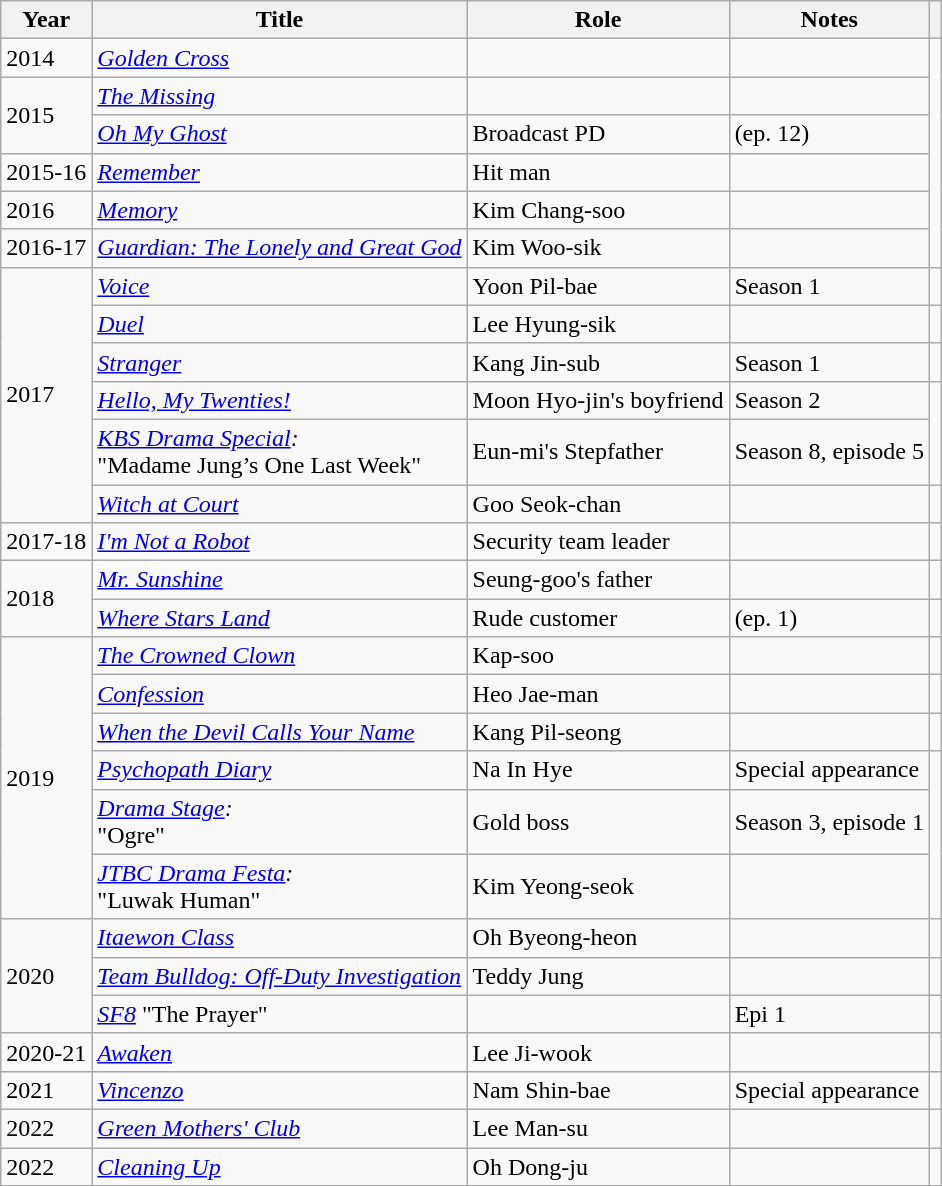<table class="wikitable sortable">
<tr>
<th>Year</th>
<th>Title</th>
<th>Role</th>
<th class="unsortable">Notes</th>
<th class="unsortable"></th>
</tr>
<tr>
<td>2014</td>
<td><em><a href='#'>Golden Cross</a></em></td>
<td></td>
<td></td>
<td rowspan=6></td>
</tr>
<tr>
<td rowspan="2">2015</td>
<td><em><a href='#'>The Missing</a></em></td>
<td></td>
<td></td>
</tr>
<tr>
<td><em><a href='#'>Oh My Ghost</a></em></td>
<td>Broadcast PD</td>
<td>(ep. 12)</td>
</tr>
<tr>
<td>2015-16</td>
<td><em><a href='#'>Remember</a></em></td>
<td>Hit man</td>
<td></td>
</tr>
<tr>
<td>2016</td>
<td><em><a href='#'>Memory</a></em></td>
<td>Kim Chang-soo</td>
<td></td>
</tr>
<tr>
<td>2016-17</td>
<td><em><a href='#'>Guardian: The Lonely and Great God</a></em></td>
<td>Kim Woo-sik</td>
<td></td>
</tr>
<tr>
<td rowspan="6">2017</td>
<td><em><a href='#'>Voice</a></em></td>
<td>Yoon Pil-bae</td>
<td>Season 1</td>
</tr>
<tr>
<td><em><a href='#'>Duel</a></em></td>
<td>Lee Hyung-sik</td>
<td></td>
<td></td>
</tr>
<tr>
<td><em><a href='#'>Stranger</a></em></td>
<td>Kang Jin-sub</td>
<td>Season 1</td>
<td></td>
</tr>
<tr>
<td><em><a href='#'>Hello, My Twenties!</a></em></td>
<td>Moon Hyo-jin's boyfriend</td>
<td>Season 2</td>
<td rowspan=2></td>
</tr>
<tr>
<td><em><a href='#'>KBS Drama Special</a>:</em><br>"Madame Jung’s One Last Week"</td>
<td>Eun-mi's Stepfather</td>
<td>Season 8, episode 5</td>
</tr>
<tr>
<td><em><a href='#'>Witch at Court</a></em></td>
<td>Goo Seok-chan</td>
<td></td>
<td></td>
</tr>
<tr>
<td>2017-18</td>
<td><em><a href='#'>I'm Not a Robot</a></em></td>
<td>Security team leader</td>
<td></td>
<td rowspan=1></td>
</tr>
<tr>
<td rowspan="2">2018</td>
<td><em><a href='#'>Mr. Sunshine</a></em></td>
<td>Seung-goo's father</td>
<td></td>
<td></td>
</tr>
<tr>
<td><em><a href='#'>Where Stars Land</a></em></td>
<td>Rude customer</td>
<td>(ep. 1)</td>
<td></td>
</tr>
<tr>
<td rowspan="6">2019</td>
<td><em><a href='#'>The Crowned Clown</a></em></td>
<td>Kap-soo</td>
<td></td>
<td></td>
</tr>
<tr>
<td><em><a href='#'>Confession</a></em></td>
<td>Heo Jae-man</td>
<td></td>
<td></td>
</tr>
<tr>
<td><em><a href='#'>When the Devil Calls Your Name</a></em></td>
<td>Kang Pil-seong</td>
<td></td>
<td></td>
</tr>
<tr>
<td><em><a href='#'>Psychopath Diary</a></em></td>
<td>Na In Hye</td>
<td>Special appearance</td>
<td rowspan=3></td>
</tr>
<tr>
<td><em><a href='#'>Drama Stage</a>:</em><br>"Ogre"</td>
<td>Gold boss</td>
<td>Season 3, episode 1</td>
</tr>
<tr>
<td><em><a href='#'>JTBC Drama Festa</a>:</em><br>"Luwak Human"</td>
<td>Kim Yeong-seok</td>
<td></td>
</tr>
<tr>
<td rowspan="3">2020</td>
<td><em><a href='#'>Itaewon Class</a></em></td>
<td>Oh Byeong-heon</td>
<td></td>
<td></td>
</tr>
<tr>
<td><em><a href='#'>Team Bulldog: Off-Duty Investigation</a></em></td>
<td>Teddy Jung</td>
<td></td>
<td></td>
</tr>
<tr>
<td><em><a href='#'>SF8</a></em> "The Prayer"</td>
<td></td>
<td>Epi 1</td>
<td></td>
</tr>
<tr>
<td>2020-21</td>
<td><em><a href='#'>Awaken</a></em></td>
<td>Lee Ji-wook</td>
<td></td>
<td></td>
</tr>
<tr>
<td>2021</td>
<td><em><a href='#'>Vincenzo</a></em></td>
<td>Nam Shin-bae</td>
<td>Special appearance</td>
<td></td>
</tr>
<tr>
<td>2022</td>
<td><em><a href='#'>Green Mothers' Club</a></em></td>
<td>Lee Man-su</td>
<td></td>
<td></td>
</tr>
<tr>
<td>2022</td>
<td><em><a href='#'>Cleaning Up</a></em></td>
<td>Oh Dong-ju</td>
<td></td>
<td></td>
</tr>
<tr>
</tr>
</table>
